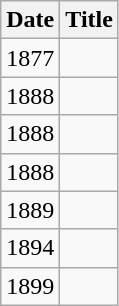<table class="wikitable">
<tr>
<th>Date</th>
<th>Title</th>
</tr>
<tr>
<td>1877</td>
<td></td>
</tr>
<tr>
<td>1888</td>
<td></td>
</tr>
<tr>
<td>1888</td>
<td></td>
</tr>
<tr>
<td>1888</td>
<td></td>
</tr>
<tr>
<td>1889</td>
<td></td>
</tr>
<tr>
<td>1894</td>
<td></td>
</tr>
<tr>
<td>1899</td>
<td></td>
</tr>
</table>
